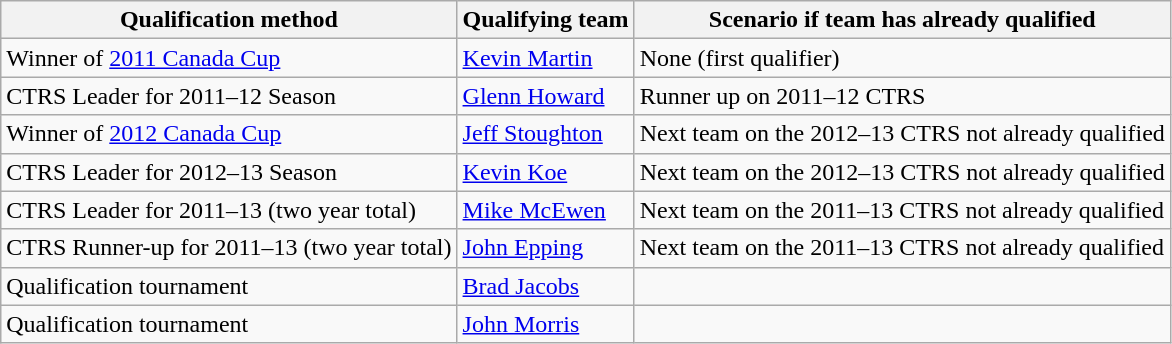<table class="wikitable">
<tr>
<th>Qualification method</th>
<th>Qualifying team</th>
<th>Scenario if team has already qualified</th>
</tr>
<tr>
<td>Winner of <a href='#'>2011 Canada Cup</a></td>
<td><a href='#'>Kevin Martin</a></td>
<td>None (first qualifier)</td>
</tr>
<tr>
<td>CTRS Leader for 2011–12 Season</td>
<td><a href='#'>Glenn Howard</a></td>
<td>Runner up on 2011–12 CTRS</td>
</tr>
<tr>
<td>Winner of <a href='#'>2012 Canada Cup</a></td>
<td><a href='#'>Jeff Stoughton</a></td>
<td>Next team on the 2012–13 CTRS not already qualified</td>
</tr>
<tr>
<td>CTRS Leader for 2012–13 Season</td>
<td><a href='#'>Kevin Koe</a></td>
<td>Next team on the 2012–13 CTRS not already qualified</td>
</tr>
<tr>
<td>CTRS Leader for 2011–13 (two year total)</td>
<td><a href='#'>Mike McEwen</a></td>
<td>Next team on the 2011–13 CTRS not already qualified</td>
</tr>
<tr>
<td>CTRS Runner-up for 2011–13 (two year total)</td>
<td><a href='#'>John Epping</a></td>
<td>Next team on the 2011–13 CTRS not already qualified</td>
</tr>
<tr>
<td>Qualification tournament</td>
<td><a href='#'>Brad Jacobs</a></td>
<td></td>
</tr>
<tr>
<td>Qualification tournament</td>
<td><a href='#'>John Morris</a></td>
<td></td>
</tr>
</table>
